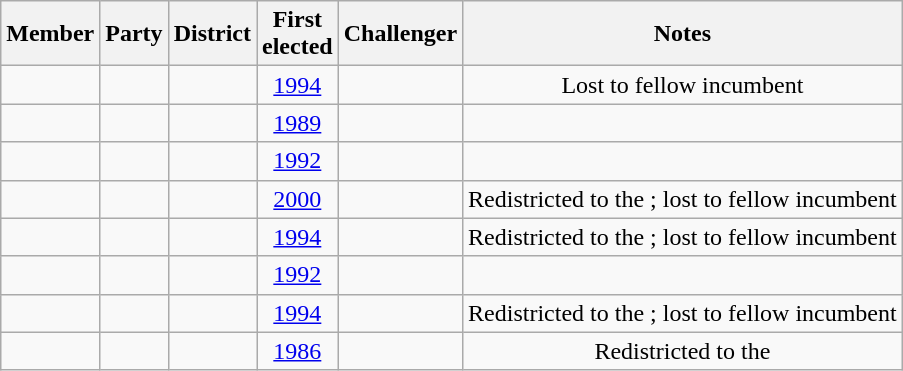<table class="wikitable sortable" style=text-align:center>
<tr>
<th>Member</th>
<th>Party</th>
<th>District</th>
<th>First<br>elected</th>
<th>Challenger</th>
<th>Notes</th>
</tr>
<tr>
<td></td>
<td></td>
<td></td>
<td><a href='#'>1994</a></td>
<td></td>
<td>Lost to fellow incumbent</td>
</tr>
<tr>
<td></td>
<td></td>
<td></td>
<td><a href='#'>1989</a></td>
<td></td>
<td></td>
</tr>
<tr>
<td></td>
<td></td>
<td></td>
<td><a href='#'>1992</a></td>
<td></td>
<td></td>
</tr>
<tr>
<td></td>
<td></td>
<td></td>
<td><a href='#'>2000</a></td>
<td></td>
<td>Redistricted to the ; lost to fellow incumbent</td>
</tr>
<tr>
<td></td>
<td></td>
<td></td>
<td><a href='#'>1994</a></td>
<td></td>
<td>Redistricted to the ; lost to fellow incumbent</td>
</tr>
<tr>
<td></td>
<td></td>
<td></td>
<td><a href='#'>1992</a></td>
<td></td>
<td></td>
</tr>
<tr>
<td></td>
<td></td>
<td></td>
<td><a href='#'>1994</a></td>
<td></td>
<td>Redistricted to the ; lost to fellow incumbent</td>
</tr>
<tr>
<td></td>
<td></td>
<td></td>
<td><a href='#'>1986</a></td>
<td></td>
<td>Redistricted to the </td>
</tr>
</table>
